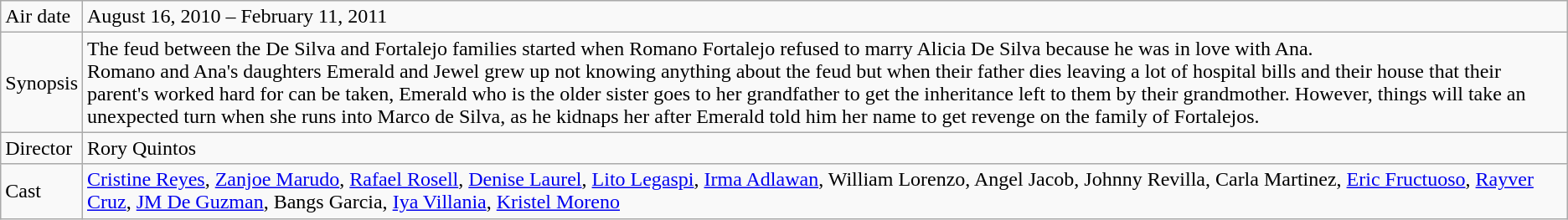<table class="wikitable">
<tr>
<td>Air date</td>
<td>August 16, 2010 – February 11, 2011</td>
</tr>
<tr>
<td>Synopsis</td>
<td>The feud between the De Silva and Fortalejo families started when Romano Fortalejo refused to marry Alicia De Silva because he was in love with Ana.<br>Romano and Ana's daughters Emerald and Jewel grew up not knowing anything about the feud but when their father dies leaving a lot of hospital bills and their house that their parent's worked hard for can be taken, Emerald who is the older sister goes to her grandfather to get the inheritance left to them by their grandmother. However, things will take an unexpected turn when she runs into Marco de Silva, as he kidnaps her after Emerald told him her name to get revenge on the family of Fortalejos.</td>
</tr>
<tr>
<td>Director</td>
<td>Rory Quintos</td>
</tr>
<tr>
<td>Cast</td>
<td><a href='#'>Cristine Reyes</a>, <a href='#'>Zanjoe Marudo</a>, <a href='#'>Rafael Rosell</a>, <a href='#'>Denise Laurel</a>, <a href='#'>Lito Legaspi</a>, <a href='#'>Irma Adlawan</a>, William Lorenzo, Angel Jacob, Johnny Revilla, Carla Martinez, <a href='#'>Eric Fructuoso</a>, <a href='#'>Rayver Cruz</a>, <a href='#'>JM De Guzman</a>, Bangs Garcia, <a href='#'>Iya Villania</a>, <a href='#'>Kristel Moreno</a></td>
</tr>
</table>
